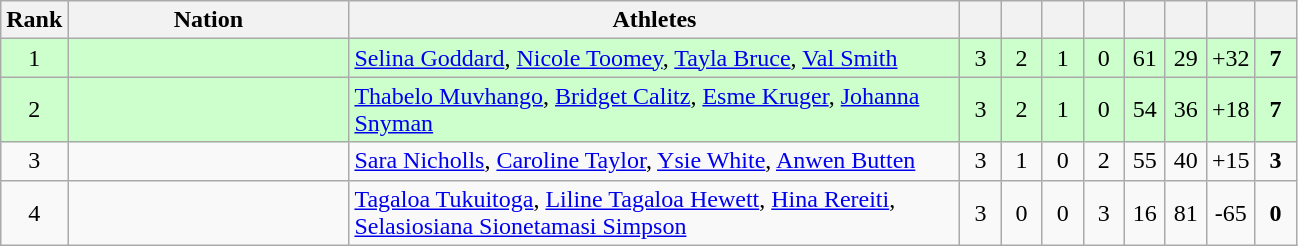<table class=wikitable style="text-align:center">
<tr>
<th width=20>Rank</th>
<th width=180>Nation</th>
<th width=400>Athletes</th>
<th width=20></th>
<th width=20></th>
<th width=20></th>
<th width=20></th>
<th width=20></th>
<th width=20></th>
<th width=20></th>
<th width=20></th>
</tr>
<tr bgcolor="#ccffcc">
<td>1</td>
<td align=left></td>
<td align=left><a href='#'>Selina Goddard</a>, <a href='#'>Nicole Toomey</a>, <a href='#'>Tayla Bruce</a>, <a href='#'>Val Smith</a></td>
<td>3</td>
<td>2</td>
<td>1</td>
<td>0</td>
<td>61</td>
<td>29</td>
<td>+32</td>
<td><strong>7</strong></td>
</tr>
<tr bgcolor="#ccffcc">
<td>2</td>
<td align=left></td>
<td align=left><a href='#'>Thabelo Muvhango</a>, <a href='#'>Bridget Calitz</a>, <a href='#'>Esme Kruger</a>, <a href='#'>Johanna Snyman</a></td>
<td>3</td>
<td>2</td>
<td>1</td>
<td>0</td>
<td>54</td>
<td>36</td>
<td>+18</td>
<td><strong>7</strong></td>
</tr>
<tr>
<td>3</td>
<td align=left></td>
<td align=left><a href='#'>Sara Nicholls</a>, <a href='#'>Caroline Taylor</a>, <a href='#'>Ysie White</a>, <a href='#'>Anwen Butten</a></td>
<td>3</td>
<td>1</td>
<td>0</td>
<td>2</td>
<td>55</td>
<td>40</td>
<td>+15</td>
<td><strong>3</strong></td>
</tr>
<tr>
<td>4</td>
<td align=left></td>
<td align=left><a href='#'>Tagaloa Tukuitoga</a>, <a href='#'>Liline Tagaloa Hewett</a>, <a href='#'>Hina Rereiti</a>, <a href='#'>Selasiosiana Sionetamasi Simpson</a></td>
<td>3</td>
<td>0</td>
<td>0</td>
<td>3</td>
<td>16</td>
<td>81</td>
<td>-65</td>
<td><strong>0</strong></td>
</tr>
</table>
